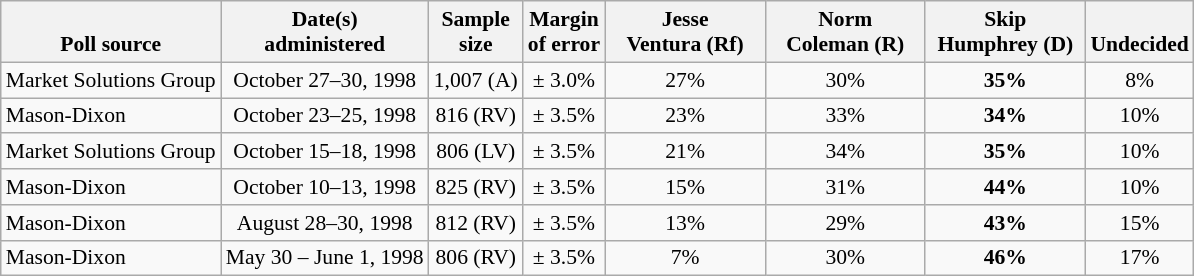<table class="wikitable" style="font-size:90%;text-align:center;">
<tr valign=bottom>
<th>Poll source</th>
<th>Date(s)<br>administered</th>
<th>Sample<br>size</th>
<th>Margin<br>of error</th>
<th style="width:100px;">Jesse<br>Ventura (Rf)</th>
<th style="width:100px;">Norm<br>Coleman (R)</th>
<th style="width:100px;">Skip<br>Humphrey (D)</th>
<th>Undecided</th>
</tr>
<tr>
<td style="text-align:left;">Market Solutions Group</td>
<td>October 27–30, 1998</td>
<td>1,007 (A)</td>
<td>± 3.0%</td>
<td>27%</td>
<td>30%</td>
<td><strong>35%</strong></td>
<td>8%</td>
</tr>
<tr>
<td style="text-align:left;">Mason-Dixon</td>
<td>October 23–25, 1998</td>
<td>816 (RV)</td>
<td>± 3.5%</td>
<td>23%</td>
<td>33%</td>
<td><strong>34%</strong></td>
<td>10%</td>
</tr>
<tr>
<td style="text-align:left;">Market Solutions Group</td>
<td>October 15–18, 1998</td>
<td>806 (LV)</td>
<td>± 3.5%</td>
<td>21%</td>
<td>34%</td>
<td><strong>35%</strong></td>
<td>10%</td>
</tr>
<tr>
<td style="text-align:left;">Mason-Dixon</td>
<td>October 10–13, 1998</td>
<td>825 (RV)</td>
<td>± 3.5%</td>
<td>15%</td>
<td>31%</td>
<td><strong>44%</strong></td>
<td>10%</td>
</tr>
<tr>
<td style="text-align:left;">Mason-Dixon</td>
<td>August 28–30, 1998</td>
<td>812 (RV)</td>
<td>± 3.5%</td>
<td>13%</td>
<td>29%</td>
<td><strong>43%</strong></td>
<td>15%</td>
</tr>
<tr>
<td style="text-align:left;">Mason-Dixon</td>
<td>May 30 – June 1, 1998</td>
<td>806 (RV)</td>
<td>± 3.5%</td>
<td>7%</td>
<td>30%</td>
<td><strong>46%</strong></td>
<td>17%</td>
</tr>
</table>
